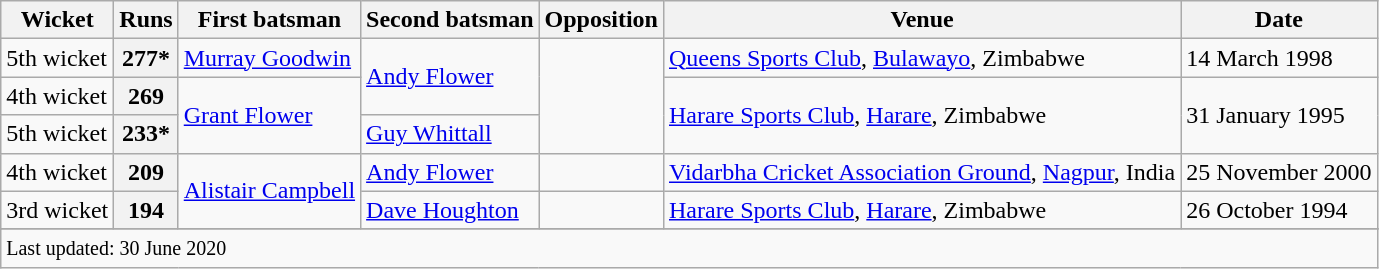<table class="wikitable plainrowheaders sortable">
<tr>
<th scope=col>Wicket</th>
<th scope=col>Runs</th>
<th scope=col>First batsman</th>
<th scope=col>Second batsman</th>
<th scope=col>Opposition</th>
<th scope=col>Venue</th>
<th scope=col>Date</th>
</tr>
<tr>
<td>5th wicket</td>
<th>277*</th>
<td><a href='#'>Murray Goodwin</a></td>
<td rowspan=2><a href='#'>Andy Flower</a></td>
<td rowspan=3></td>
<td><a href='#'>Queens Sports Club</a>, <a href='#'>Bulawayo</a>, Zimbabwe</td>
<td>14 March 1998</td>
</tr>
<tr>
<td>4th wicket</td>
<th>269</th>
<td rowspan=2><a href='#'>Grant Flower</a></td>
<td rowspan=2><a href='#'>Harare Sports Club</a>, <a href='#'>Harare</a>, Zimbabwe</td>
<td rowspan=2>31 January 1995</td>
</tr>
<tr>
<td>5th wicket</td>
<th>233*</th>
<td><a href='#'>Guy Whittall</a></td>
</tr>
<tr>
<td>4th wicket</td>
<th>209</th>
<td rowspan=2><a href='#'>Alistair Campbell</a></td>
<td><a href='#'>Andy Flower</a></td>
<td></td>
<td><a href='#'>Vidarbha Cricket Association Ground</a>, <a href='#'>Nagpur</a>, India</td>
<td>25 November 2000</td>
</tr>
<tr>
<td>3rd wicket</td>
<th>194</th>
<td><a href='#'>Dave Houghton</a></td>
<td></td>
<td><a href='#'>Harare Sports Club</a>, <a href='#'>Harare</a>, Zimbabwe</td>
<td>26 October 1994</td>
</tr>
<tr>
</tr>
<tr class=sortbottom>
<td colspan=7><small>Last updated: 30 June 2020</small></td>
</tr>
</table>
